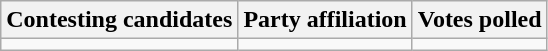<table class="wikitable sortable">
<tr>
<th>Contesting candidates</th>
<th>Party affiliation</th>
<th>Votes polled</th>
</tr>
<tr>
<td></td>
<td></td>
<td></td>
</tr>
</table>
